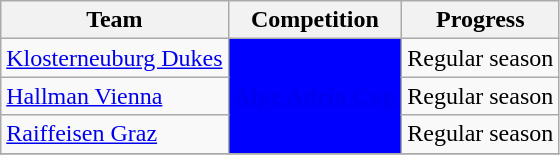<table class="wikitable sortable">
<tr>
<th>Team</th>
<th>Competition</th>
<th>Progress</th>
</tr>
<tr>
<td><a href='#'>Klosterneuburg Dukes</a></td>
<td rowspan="3" style="background-color:blue;color:#D0D3D4;text-align:center"><strong><a href='#'><span>Alpe Adria Cup</span></a></strong></td>
<td>Regular season</td>
</tr>
<tr>
<td><a href='#'>Hallman Vienna</a></td>
<td>Regular season</td>
</tr>
<tr>
<td><a href='#'>Raiffeisen Graz</a></td>
<td>Regular season</td>
</tr>
<tr>
</tr>
</table>
